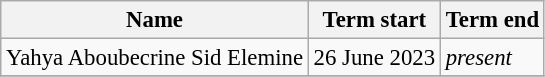<table class="wikitable" style="font-size:95%;">
<tr>
<th>Name</th>
<th>Term start</th>
<th>Term end</th>
</tr>
<tr>
<td>Yahya Aboubecrine Sid Elemine</td>
<td>26 June 2023</td>
<td><em>present</em></td>
</tr>
<tr>
</tr>
</table>
